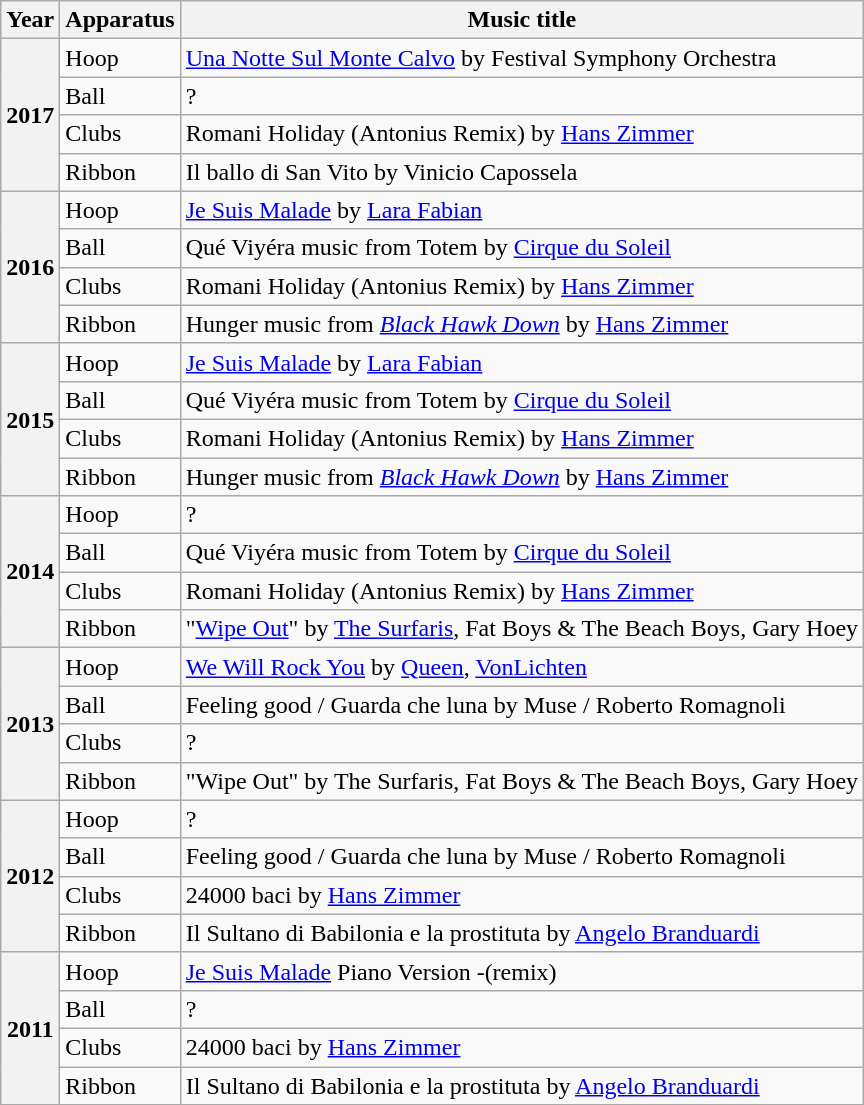<table class="wikitable plainrowheaders">
<tr>
<th scope=col>Year</th>
<th scope=col>Apparatus</th>
<th scope=col>Music title </th>
</tr>
<tr>
<th scope=row rowspan=4>2017</th>
<td>Hoop</td>
<td><a href='#'>Una Notte Sul Monte Calvo</a> by Festival Symphony Orchestra</td>
</tr>
<tr>
<td>Ball</td>
<td>?</td>
</tr>
<tr>
<td>Clubs</td>
<td>Romani Holiday (Antonius Remix)  by <a href='#'>Hans Zimmer</a></td>
</tr>
<tr>
<td>Ribbon</td>
<td>Il ballo di San Vito by Vinicio Capossela</td>
</tr>
<tr>
<th scope=row rowspan=4>2016</th>
<td>Hoop</td>
<td><a href='#'>Je Suis Malade</a> by <a href='#'>Lara Fabian</a></td>
</tr>
<tr>
<td>Ball</td>
<td>Qué Viyéra music from 	Totem by <a href='#'>Cirque du Soleil</a></td>
</tr>
<tr>
<td>Clubs</td>
<td>Romani Holiday (Antonius Remix)  by <a href='#'>Hans Zimmer</a></td>
</tr>
<tr>
<td>Ribbon</td>
<td>Hunger music from <em><a href='#'>Black Hawk Down</a></em> by <a href='#'>Hans Zimmer</a></td>
</tr>
<tr>
<th scope=row rowspan=4>2015</th>
<td>Hoop</td>
<td><a href='#'>Je Suis Malade</a> by <a href='#'>Lara Fabian</a></td>
</tr>
<tr>
<td>Ball</td>
<td>Qué Viyéra music from 	Totem by <a href='#'>Cirque du Soleil</a></td>
</tr>
<tr>
<td>Clubs</td>
<td>Romani Holiday (Antonius Remix)  by <a href='#'>Hans Zimmer</a></td>
</tr>
<tr>
<td>Ribbon</td>
<td>Hunger music from <em><a href='#'>Black Hawk Down</a></em> by <a href='#'>Hans Zimmer</a></td>
</tr>
<tr>
<th scope=row rowspan=4>2014</th>
<td>Hoop</td>
<td>?</td>
</tr>
<tr>
<td>Ball</td>
<td>Qué Viyéra music from 	Totem by <a href='#'>Cirque du Soleil</a></td>
</tr>
<tr>
<td>Clubs</td>
<td>Romani Holiday (Antonius Remix)  by <a href='#'>Hans Zimmer</a></td>
</tr>
<tr>
<td>Ribbon</td>
<td>"<a href='#'>Wipe Out</a>" by <a href='#'>The Surfaris</a>, Fat Boys & The Beach Boys, Gary Hoey</td>
</tr>
<tr>
<th scope=row rowspan=4>2013</th>
<td>Hoop</td>
<td><a href='#'>We Will Rock You</a> by <a href='#'>Queen</a>, <a href='#'>VonLichten</a></td>
</tr>
<tr>
<td>Ball</td>
<td>Feeling good / Guarda che luna by Muse / Roberto Romagnoli</td>
</tr>
<tr>
<td>Clubs</td>
<td>?</td>
</tr>
<tr>
<td>Ribbon</td>
<td>"Wipe Out" by The Surfaris, Fat Boys & The Beach Boys, Gary Hoey</td>
</tr>
<tr>
<th scope=row rowspan=4>2012</th>
<td>Hoop</td>
<td>?</td>
</tr>
<tr>
<td>Ball</td>
<td>Feeling good / Guarda che luna by Muse / Roberto Romagnoli</td>
</tr>
<tr>
<td>Clubs</td>
<td>24000 baci by <a href='#'>Hans Zimmer</a></td>
</tr>
<tr>
<td>Ribbon</td>
<td>Il Sultano di Babilonia e la prostituta by <a href='#'>Angelo Branduardi</a></td>
</tr>
<tr>
<th scope=row rowspan=4>2011</th>
<td>Hoop</td>
<td><a href='#'>Je Suis Malade</a> Piano Version -(remix)</td>
</tr>
<tr>
<td>Ball</td>
<td>?</td>
</tr>
<tr>
<td>Clubs</td>
<td>24000 baci by <a href='#'>Hans Zimmer</a></td>
</tr>
<tr>
<td>Ribbon</td>
<td>Il Sultano di Babilonia e la prostituta by <a href='#'>Angelo Branduardi</a></td>
</tr>
<tr>
</tr>
</table>
